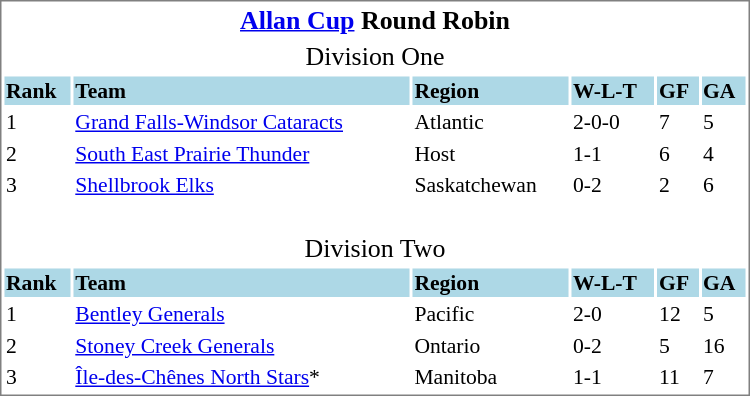<table cellpadding="0">
<tr align="left" style="vertical-align: top">
<td></td>
<td><br><table cellpadding="1" width="500px" style="font-size: 90%; border: 1px solid gray;">
<tr align="center" style="font-size: larger;">
<td colspan=6><strong><a href='#'>Allan Cup</a> Round Robin</strong></td>
</tr>
<tr align="center" style="font-size: larger;">
<td colspan=6>Division One</td>
</tr>
<tr style="background:lightblue;">
<td><strong>Rank</strong></td>
<td><strong>Team</strong></td>
<td><strong>Region</strong></td>
<td><strong>W-L-T</strong></td>
<td><strong>GF</strong></td>
<td><strong>GA</strong></td>
</tr>
<tr>
<td>1</td>
<td><a href='#'>Grand Falls-Windsor Cataracts</a></td>
<td>Atlantic</td>
<td>2-0-0</td>
<td>7</td>
<td>5</td>
</tr>
<tr>
<td>2</td>
<td><a href='#'>South East Prairie Thunder</a></td>
<td>Host</td>
<td>1-1</td>
<td>6</td>
<td>4</td>
</tr>
<tr>
<td>3</td>
<td><a href='#'>Shellbrook Elks</a></td>
<td>Saskatchewan</td>
<td>0-2</td>
<td>2</td>
<td>6</td>
</tr>
<tr align="center" style="font-size: larger;">
<td colspan=6><br>Division Two</td>
</tr>
<tr style="background:lightblue;">
<td><strong>Rank</strong></td>
<td><strong>Team</strong></td>
<td><strong>Region</strong></td>
<td><strong>W-L-T</strong></td>
<td><strong>GF</strong></td>
<td><strong>GA</strong></td>
</tr>
<tr>
<td>1</td>
<td><a href='#'>Bentley Generals</a></td>
<td>Pacific</td>
<td>2-0</td>
<td>12</td>
<td>5</td>
</tr>
<tr>
<td>2</td>
<td><a href='#'>Stoney Creek Generals</a></td>
<td>Ontario</td>
<td>0-2</td>
<td>5</td>
<td>16</td>
</tr>
<tr>
<td>3</td>
<td><a href='#'>Île-des-Chênes North Stars</a>*</td>
<td>Manitoba</td>
<td>1-1</td>
<td>11</td>
<td>7</td>
</tr>
</table>
</td>
</tr>
</table>
